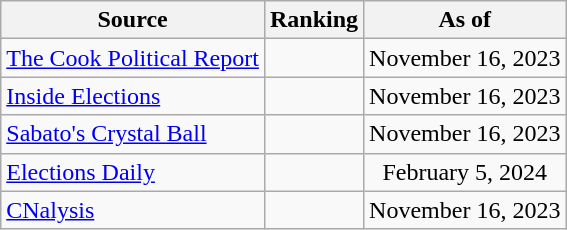<table class="wikitable" style="text-align:center">
<tr>
<th>Source</th>
<th>Ranking</th>
<th>As of</th>
</tr>
<tr>
<td align=left><a href='#'>The Cook Political Report</a></td>
<td></td>
<td>November 16, 2023</td>
</tr>
<tr>
<td align=left><a href='#'>Inside Elections</a></td>
<td></td>
<td>November 16, 2023</td>
</tr>
<tr>
<td align=left><a href='#'>Sabato's Crystal Ball</a></td>
<td></td>
<td>November 16, 2023</td>
</tr>
<tr>
<td align=left><a href='#'>Elections Daily</a></td>
<td></td>
<td>February 5, 2024</td>
</tr>
<tr>
<td align=left><a href='#'>CNalysis</a></td>
<td></td>
<td>November 16, 2023</td>
</tr>
</table>
